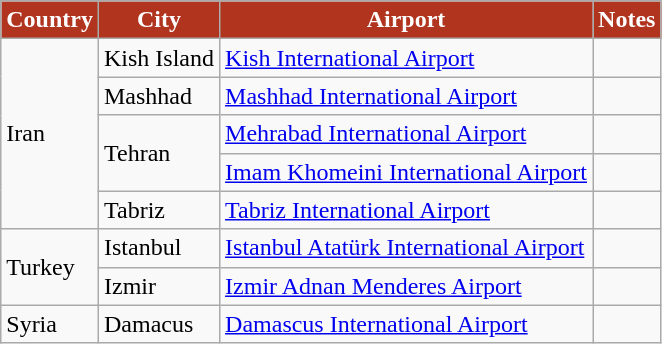<table class="wikitable sortable">
<tr>
<th style="background:#b0341e; color:white;">Country</th>
<th style="background:#b0341e; color:white;">City</th>
<th style="background:#b0341e; color:white;">Airport</th>
<th style="background:#b0341e; color:white;">Notes</th>
</tr>
<tr>
<td rowspan=5>Iran</td>
<td>Kish Island</td>
<td><a href='#'>Kish International Airport</a></td>
<td></td>
</tr>
<tr>
<td>Mashhad</td>
<td><a href='#'>Mashhad International Airport</a></td>
<td></td>
</tr>
<tr>
<td rowspan=2>Tehran</td>
<td><a href='#'>Mehrabad International Airport</a></td>
<td></td>
</tr>
<tr>
<td><a href='#'>Imam Khomeini International Airport</a></td>
<td></td>
</tr>
<tr>
<td>Tabriz</td>
<td><a href='#'>Tabriz International Airport</a></td>
<td></td>
</tr>
<tr>
<td rowspan=2>Turkey</td>
<td>Istanbul</td>
<td><a href='#'>Istanbul Atatürk International Airport</a></td>
<td></td>
</tr>
<tr>
<td>Izmir</td>
<td><a href='#'>Izmir Adnan Menderes Airport</a></td>
<td></td>
</tr>
<tr>
<td>Syria</td>
<td>Damacus</td>
<td><a href='#'>Damascus International Airport</a></td>
<td></td>
</tr>
</table>
